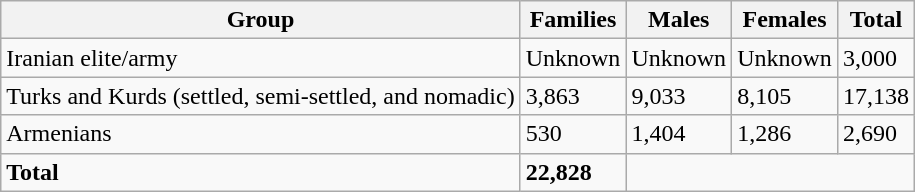<table class="wikitable">
<tr>
<th>Group</th>
<th>Families</th>
<th>Males</th>
<th>Females</th>
<th>Total</th>
</tr>
<tr>
<td>Iranian elite/army</td>
<td>Unknown</td>
<td>Unknown</td>
<td>Unknown</td>
<td>3,000</td>
</tr>
<tr>
<td>Turks and Kurds (settled, semi-settled, and nomadic)</td>
<td>3,863</td>
<td>9,033</td>
<td>8,105</td>
<td>17,138</td>
</tr>
<tr>
<td>Armenians</td>
<td>530</td>
<td>1,404</td>
<td>1,286</td>
<td>2,690</td>
</tr>
<tr>
<td><strong>Total</strong></td>
<td><strong>22,828</strong></td>
</tr>
</table>
